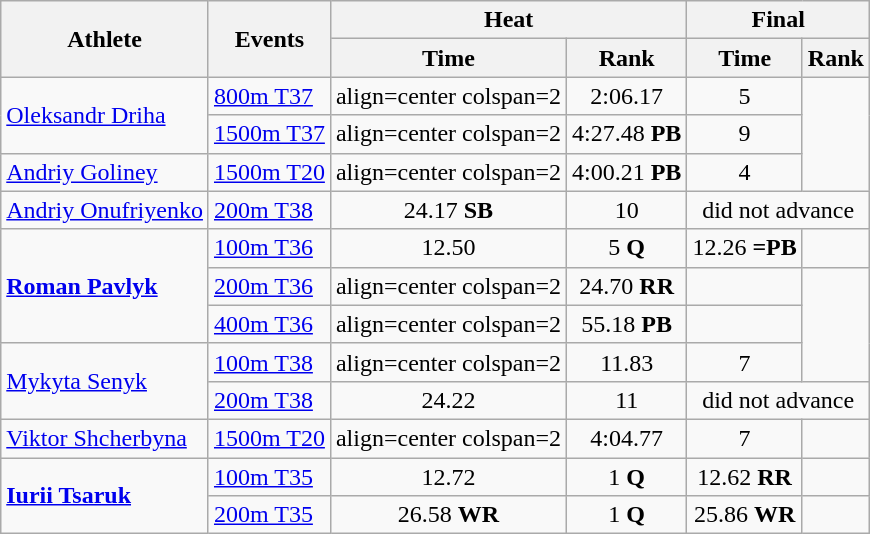<table class=wikitable>
<tr>
<th rowspan="2">Athlete</th>
<th rowspan="2">Events</th>
<th colspan="2">Heat</th>
<th colspan="2">Final</th>
</tr>
<tr>
<th>Time</th>
<th>Rank</th>
<th>Time</th>
<th>Rank</th>
</tr>
<tr>
<td align=left rowspan=2><a href='#'>Oleksandr Driha</a></td>
<td align=left><a href='#'>800m T37</a></td>
<td>align=center colspan=2 </td>
<td align=center>2:06.17</td>
<td align=center>5</td>
</tr>
<tr>
<td align=left><a href='#'>1500m T37</a></td>
<td>align=center colspan=2 </td>
<td align=center>4:27.48 <strong>PB</strong></td>
<td align=center>9</td>
</tr>
<tr>
<td align=left><a href='#'>Andriy Goliney</a></td>
<td align=left><a href='#'>1500m T20</a></td>
<td>align=center colspan=2 </td>
<td align=center>4:00.21 <strong>PB</strong></td>
<td align=center>4</td>
</tr>
<tr>
<td align=left><a href='#'>Andriy Onufriyenko</a></td>
<td align=left><a href='#'>200m T38</a></td>
<td align=center>24.17 <strong>SB</strong></td>
<td align=center>10</td>
<td align=center colspan=2>did not advance</td>
</tr>
<tr>
<td align=left rowspan=3><strong><a href='#'>Roman Pavlyk</a></strong></td>
<td align=left><a href='#'>100m T36</a></td>
<td align=center>12.50</td>
<td align=center>5 <strong>Q</strong></td>
<td align=center>12.26 <strong>=PB</strong></td>
<td align=center></td>
</tr>
<tr>
<td align=left><a href='#'>200m T36</a></td>
<td>align=center colspan=2 </td>
<td align=center>24.70 <strong>RR</strong></td>
<td align=center></td>
</tr>
<tr>
<td align=left><a href='#'>400m T36</a></td>
<td>align=center colspan=2 </td>
<td align=center>55.18 <strong>PB</strong></td>
<td align=center></td>
</tr>
<tr>
<td align=left rowspan=2><a href='#'>Mykyta Senyk</a></td>
<td align=left><a href='#'>100m T38</a></td>
<td>align=center colspan=2 </td>
<td align=center>11.83</td>
<td align=center>7</td>
</tr>
<tr>
<td align=left><a href='#'>200m T38</a></td>
<td align=center>24.22</td>
<td align=center>11</td>
<td align=center colspan=2>did not advance</td>
</tr>
<tr>
<td align=left><a href='#'>Viktor Shcherbyna</a></td>
<td align=left><a href='#'>1500m T20</a></td>
<td>align=center colspan=2 </td>
<td align=center>4:04.77</td>
<td align=center>7</td>
</tr>
<tr>
<td align=left rowspan=2><strong><a href='#'>Iurii Tsaruk</a></strong></td>
<td align=left><a href='#'>100m T35</a></td>
<td align=center>12.72 <strong></strong></td>
<td align=center>1 <strong>Q</strong></td>
<td align=center>12.62 <strong>RR</strong></td>
<td align=center></td>
</tr>
<tr>
<td align=left><a href='#'>200m T35</a></td>
<td align=center>26.58 <strong>WR</strong></td>
<td align=center>1 <strong>Q</strong></td>
<td align=center>25.86 <strong>WR</strong></td>
<td align=center></td>
</tr>
</table>
